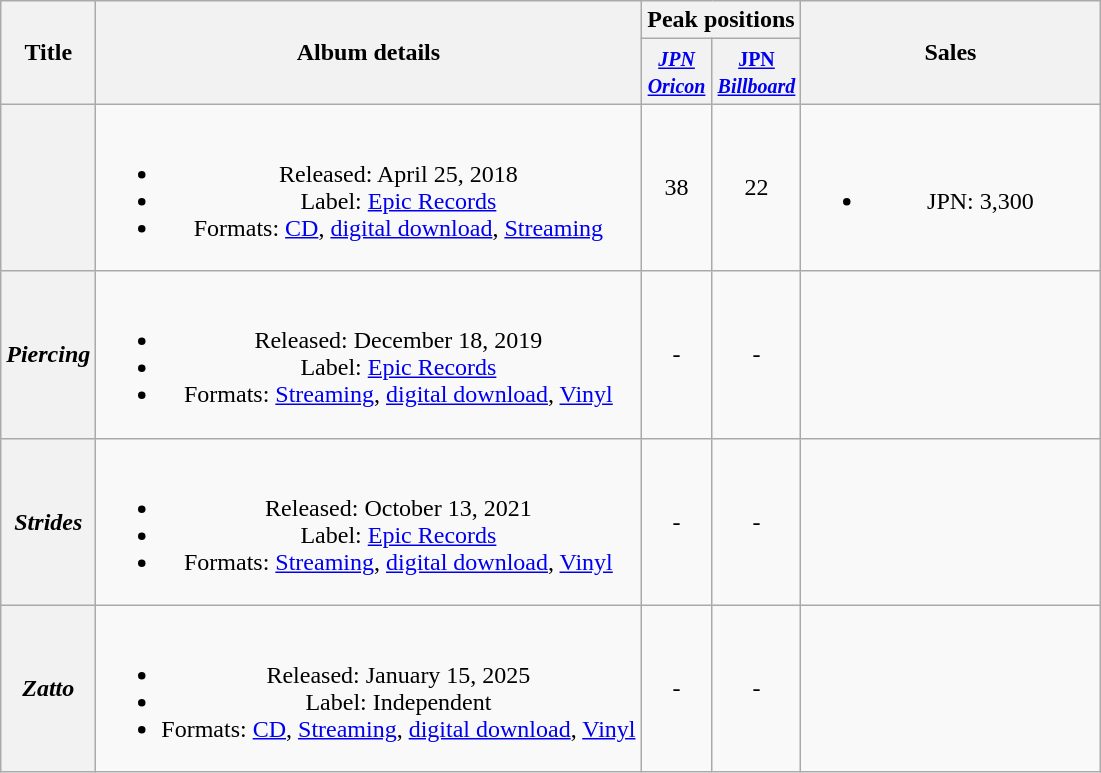<table class="wikitable plainrowheaders" style="text-align:center;">
<tr>
<th rowspan="2">Title</th>
<th rowspan="2">Album details</th>
<th colspan="2">Peak positions</th>
<th scope="col" rowspan="2" style="width:12em;">Sales</th>
</tr>
<tr>
<th style="width:2.5em;"><small><em><a href='#'>JPN<br>Oricon</a></em></small></th>
<th style="width:2.5em;"><small><a href='#'>JPN<br><em>Billboard</em></a></small><br></th>
</tr>
<tr>
<th scope="row"></th>
<td><br><ul><li>Released: April 25, 2018</li><li>Label: <a href='#'>Epic Records</a></li><li>Formats: <a href='#'>CD</a>, <a href='#'>digital download</a>, <a href='#'>Streaming</a></li></ul></td>
<td>38</td>
<td>22</td>
<td><br><ul><li>JPN: 3,300</li></ul></td>
</tr>
<tr>
<th scope="row"><em>Piercing</em></th>
<td><br><ul><li>Released: December 18, 2019</li><li>Label: <a href='#'>Epic Records</a></li><li>Formats: <a href='#'>Streaming</a>, <a href='#'>digital download</a>, <a href='#'>Vinyl</a></li></ul></td>
<td>-</td>
<td>-</td>
<td></td>
</tr>
<tr>
<th scope="row"><em>Strides</em></th>
<td><br><ul><li>Released: October 13, 2021</li><li>Label: <a href='#'>Epic Records</a></li><li>Formats: <a href='#'>Streaming</a>, <a href='#'>digital download</a>, <a href='#'>Vinyl</a></li></ul></td>
<td>-</td>
<td>-</td>
</tr>
<tr>
<th scope="row"><em>Zatto</em></th>
<td><br><ul><li>Released: January 15, 2025</li><li>Label: Independent</li><li>Formats: <a href='#'>CD</a>, <a href='#'>Streaming</a>, <a href='#'>digital download</a>, <a href='#'>Vinyl</a></li></ul></td>
<td>-</td>
<td>-</td>
<td></td>
</tr>
</table>
